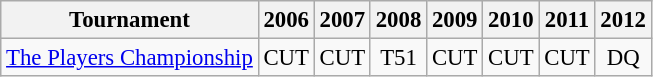<table class="wikitable" style="font-size:95%;text-align:center;">
<tr>
<th>Tournament</th>
<th>2006</th>
<th>2007</th>
<th>2008</th>
<th>2009</th>
<th>2010</th>
<th>2011</th>
<th>2012</th>
</tr>
<tr>
<td align=left><a href='#'>The Players Championship</a></td>
<td>CUT</td>
<td>CUT</td>
<td>T51</td>
<td>CUT</td>
<td>CUT</td>
<td>CUT</td>
<td>DQ</td>
</tr>
</table>
